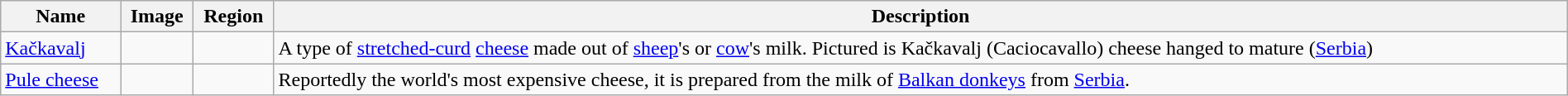<table class="wikitable sortable" style="width:100%">
<tr>
<th>Name</th>
<th class="unsortable">Image</th>
<th>Region</th>
<th>Description</th>
</tr>
<tr>
<td><a href='#'>Kačkavalj</a></td>
<td></td>
<td></td>
<td>A type of <a href='#'>stretched-curd</a> <a href='#'>cheese</a> made out of <a href='#'>sheep</a>'s or <a href='#'>cow</a>'s milk. Pictured is Kačkavalj (Caciocavallo) cheese hanged to mature (<a href='#'>Serbia</a>)</td>
</tr>
<tr>
<td><a href='#'>Pule cheese</a></td>
<td></td>
<td></td>
<td>Reportedly the world's most expensive cheese, it is prepared from the milk of <a href='#'>Balkan donkeys</a> from <a href='#'>Serbia</a>.</td>
</tr>
</table>
